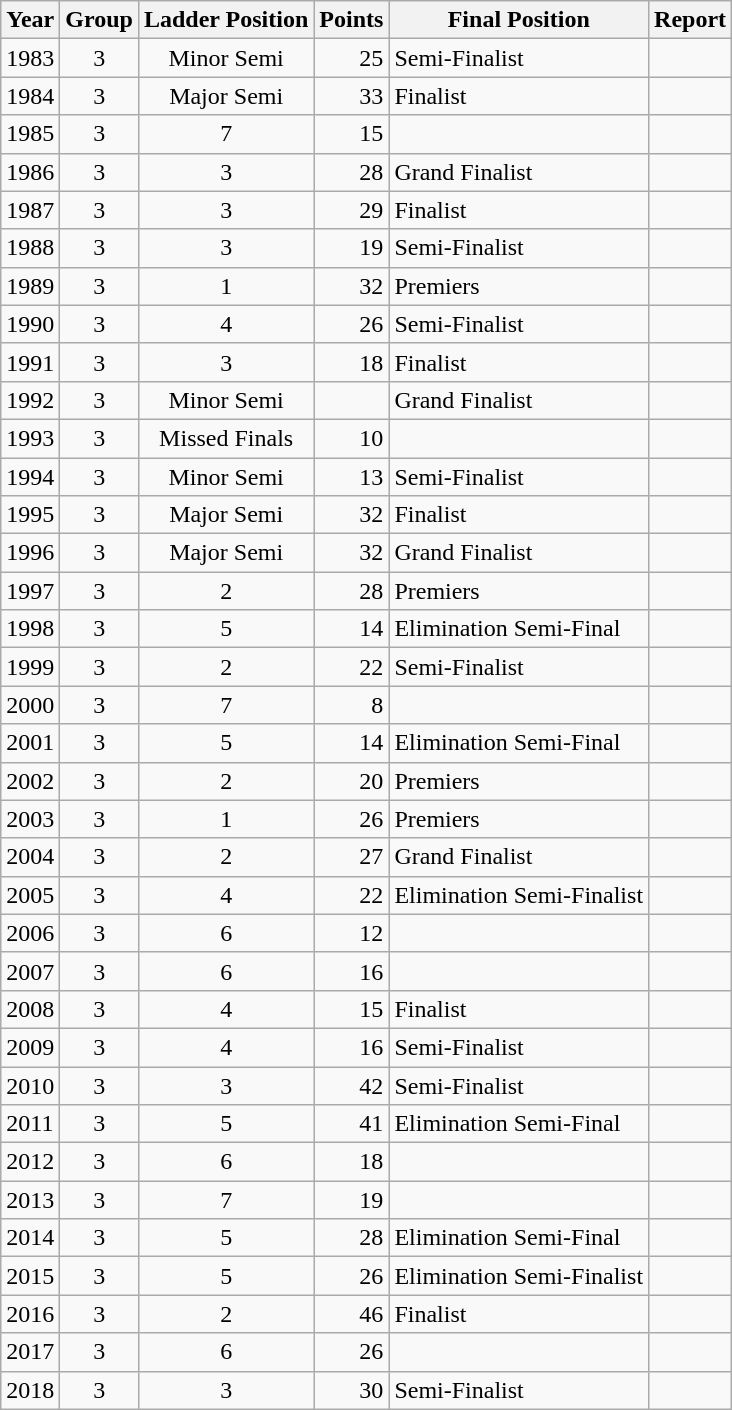<table class="wikitable sortable">
<tr>
<th>Year</th>
<th>Group</th>
<th>Ladder Position</th>
<th>Points</th>
<th>Final Position</th>
<th>Report</th>
</tr>
<tr>
<td>1983</td>
<td align=center>3</td>
<td align=center>Minor Semi</td>
<td align=right>25</td>
<td>Semi-Finalist</td>
<td></td>
</tr>
<tr>
<td>1984</td>
<td align=center>3</td>
<td align=center>Major Semi</td>
<td align=right>33</td>
<td>Finalist</td>
<td></td>
</tr>
<tr>
<td>1985</td>
<td align=center>3</td>
<td align=center>7</td>
<td align=right>15</td>
<td></td>
<td></td>
</tr>
<tr>
<td>1986</td>
<td align=center>3</td>
<td align=center>3</td>
<td align=right>28</td>
<td>Grand Finalist</td>
<td></td>
</tr>
<tr>
<td>1987</td>
<td align=center>3</td>
<td align=center>3</td>
<td align=right>29</td>
<td>Finalist</td>
<td></td>
</tr>
<tr>
<td>1988</td>
<td align=center>3</td>
<td align=center>3</td>
<td align=right>19</td>
<td>Semi-Finalist</td>
<td></td>
</tr>
<tr>
<td>1989</td>
<td align=center>3</td>
<td align=center>1</td>
<td align=right>32</td>
<td>Premiers</td>
<td></td>
</tr>
<tr>
<td>1990</td>
<td align=center>3</td>
<td align=center>4</td>
<td align=right>26</td>
<td>Semi-Finalist</td>
<td></td>
</tr>
<tr>
<td>1991</td>
<td align=center>3</td>
<td align=center>3</td>
<td align=right>18</td>
<td>Finalist</td>
<td></td>
</tr>
<tr>
<td>1992</td>
<td align=center>3</td>
<td align=center>Minor Semi</td>
<td align=right></td>
<td>Grand Finalist</td>
<td></td>
</tr>
<tr>
<td>1993</td>
<td align=center>3</td>
<td align=center>Missed Finals</td>
<td align=right>10</td>
<td></td>
<td></td>
</tr>
<tr>
<td>1994</td>
<td align=center>3</td>
<td align=center>Minor Semi</td>
<td align=right>13</td>
<td>Semi-Finalist</td>
<td></td>
</tr>
<tr>
<td>1995</td>
<td align=center>3</td>
<td align=center>Major Semi</td>
<td align=right>32</td>
<td>Finalist</td>
<td></td>
</tr>
<tr>
<td>1996</td>
<td align=center>3</td>
<td align=center>Major Semi</td>
<td align=right>32</td>
<td>Grand Finalist</td>
<td></td>
</tr>
<tr>
<td>1997</td>
<td align=center>3</td>
<td align=center>2</td>
<td align=right>28</td>
<td>Premiers</td>
<td></td>
</tr>
<tr>
<td>1998</td>
<td align=center>3</td>
<td align=center>5</td>
<td align=right>14</td>
<td>Elimination Semi-Final</td>
<td></td>
</tr>
<tr>
<td>1999</td>
<td align=center>3</td>
<td align=center>2</td>
<td align=right>22</td>
<td>Semi-Finalist</td>
<td></td>
</tr>
<tr>
<td>2000</td>
<td align=center>3</td>
<td align=center>7</td>
<td align=right>8</td>
<td></td>
<td></td>
</tr>
<tr>
<td>2001</td>
<td align=center>3</td>
<td align=center>5</td>
<td align=right>14</td>
<td>Elimination Semi-Final</td>
<td></td>
</tr>
<tr>
<td>2002</td>
<td align=center>3</td>
<td align=center>2</td>
<td align=right>20</td>
<td>Premiers</td>
<td></td>
</tr>
<tr>
<td>2003</td>
<td align=center>3</td>
<td align=center>1</td>
<td align=right>26</td>
<td>Premiers</td>
<td></td>
</tr>
<tr>
<td>2004</td>
<td align=center>3</td>
<td align=center>2</td>
<td align=right>27</td>
<td>Grand Finalist</td>
<td></td>
</tr>
<tr>
<td>2005</td>
<td align=center>3</td>
<td align=center>4</td>
<td align=right>22</td>
<td>Elimination Semi-Finalist</td>
<td></td>
</tr>
<tr>
<td>2006</td>
<td align=center>3</td>
<td align=center>6</td>
<td align=right>12</td>
<td></td>
<td></td>
</tr>
<tr>
<td>2007</td>
<td align=center>3</td>
<td align=center>6</td>
<td align=right>16</td>
<td></td>
<td></td>
</tr>
<tr>
<td>2008</td>
<td align=center>3</td>
<td align=center>4</td>
<td align=right>15</td>
<td>Finalist</td>
<td></td>
</tr>
<tr>
<td>2009</td>
<td align=center>3</td>
<td align=center>4</td>
<td align=right>16</td>
<td>Semi-Finalist</td>
<td></td>
</tr>
<tr>
<td>2010</td>
<td align=center>3</td>
<td align=center>3</td>
<td align=right>42</td>
<td>Semi-Finalist</td>
<td></td>
</tr>
<tr>
<td>2011</td>
<td align=center>3</td>
<td align=center>5</td>
<td align=right>41</td>
<td>Elimination Semi-Final</td>
<td></td>
</tr>
<tr>
<td>2012</td>
<td align=center>3</td>
<td align=center>6</td>
<td align=right>18</td>
<td></td>
<td></td>
</tr>
<tr>
<td>2013</td>
<td align=center>3</td>
<td align=center>7</td>
<td align=right>19</td>
<td></td>
<td></td>
</tr>
<tr>
<td>2014</td>
<td align=center>3</td>
<td align=center>5</td>
<td align=right>28</td>
<td>Elimination Semi-Final</td>
<td></td>
</tr>
<tr>
<td>2015</td>
<td align=center>3</td>
<td align=center>5</td>
<td align=right>26</td>
<td>Elimination Semi-Finalist</td>
<td></td>
</tr>
<tr>
<td>2016</td>
<td align=center>3</td>
<td align=center>2</td>
<td align=right>46</td>
<td>Finalist</td>
<td></td>
</tr>
<tr>
<td>2017</td>
<td align=center>3</td>
<td align=center>6</td>
<td align=right>26</td>
<td></td>
<td></td>
</tr>
<tr>
<td>2018</td>
<td align=center>3</td>
<td align=center>3</td>
<td align=right>30</td>
<td>Semi-Finalist</td>
<td></td>
</tr>
</table>
